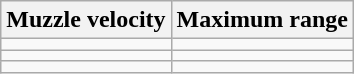<table class="wikitable" style="text-align:left;">
<tr>
<th>Muzzle velocity</th>
<th>Maximum range</th>
</tr>
<tr>
<td></td>
<td></td>
</tr>
<tr>
<td></td>
<td></td>
</tr>
<tr>
<td></td>
<td></td>
</tr>
</table>
